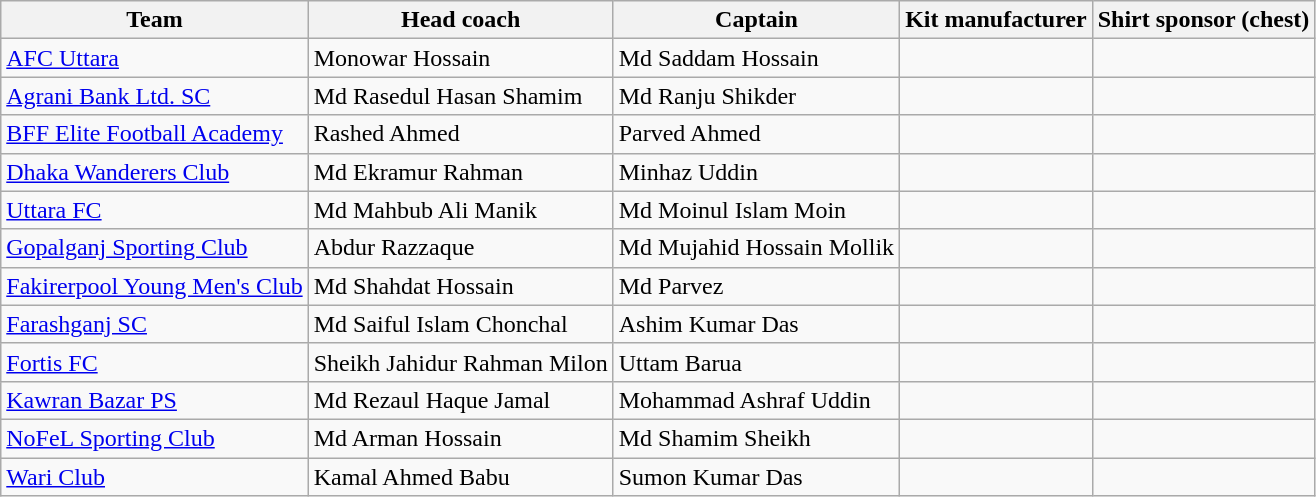<table class="wikitable sortable">
<tr>
<th>Team</th>
<th>Head coach</th>
<th>Captain</th>
<th>Kit manufacturer</th>
<th>Shirt sponsor (chest)</th>
</tr>
<tr>
<td><a href='#'>AFC Uttara</a></td>
<td> Monowar Hossain</td>
<td> Md Saddam Hossain</td>
<td></td>
<td></td>
</tr>
<tr>
<td><a href='#'>Agrani Bank Ltd. SC</a></td>
<td> Md Rasedul Hasan Shamim</td>
<td> Md Ranju Shikder</td>
<td></td>
<td></td>
</tr>
<tr>
<td><a href='#'>BFF Elite Football Academy</a></td>
<td> Rashed Ahmed</td>
<td> Parved Ahmed</td>
<td></td>
<td></td>
</tr>
<tr>
<td><a href='#'>Dhaka Wanderers Club</a></td>
<td> Md Ekramur Rahman</td>
<td> Minhaz Uddin</td>
<td></td>
<td></td>
</tr>
<tr>
<td><a href='#'>Uttara FC</a></td>
<td> Md Mahbub Ali Manik</td>
<td> Md Moinul Islam Moin</td>
<td></td>
<td></td>
</tr>
<tr>
<td><a href='#'>Gopalganj Sporting Club</a></td>
<td> Abdur Razzaque</td>
<td> Md Mujahid Hossain Mollik</td>
<td></td>
<td></td>
</tr>
<tr>
<td><a href='#'>Fakirerpool Young Men's Club</a></td>
<td> Md Shahdat Hossain</td>
<td> Md Parvez</td>
<td></td>
<td></td>
</tr>
<tr>
<td><a href='#'>Farashganj SC</a></td>
<td> Md Saiful Islam Chonchal</td>
<td> Ashim Kumar Das</td>
<td></td>
<td></td>
</tr>
<tr>
<td><a href='#'>Fortis FC</a></td>
<td> Sheikh Jahidur Rahman Milon</td>
<td> Uttam Barua</td>
<td></td>
<td></td>
</tr>
<tr>
<td><a href='#'>Kawran Bazar PS</a></td>
<td> Md Rezaul Haque Jamal</td>
<td> Mohammad Ashraf Uddin</td>
<td></td>
<td></td>
</tr>
<tr>
<td><a href='#'>NoFeL Sporting Club</a></td>
<td> Md Arman Hossain</td>
<td> Md Shamim Sheikh</td>
<td></td>
<td></td>
</tr>
<tr>
<td><a href='#'>Wari Club</a></td>
<td> Kamal Ahmed Babu</td>
<td> Sumon Kumar Das</td>
<td></td>
<td></td>
</tr>
</table>
